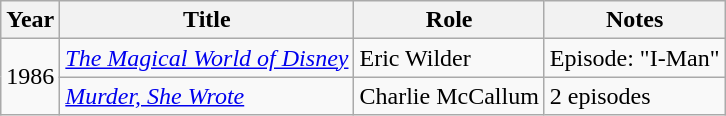<table class="wikitable">
<tr>
<th>Year</th>
<th>Title</th>
<th>Role</th>
<th>Notes</th>
</tr>
<tr>
<td rowspan="2">1986</td>
<td><em><a href='#'>The Magical World of Disney</a></em></td>
<td>Eric Wilder</td>
<td>Episode: "I-Man"</td>
</tr>
<tr>
<td><em><a href='#'>Murder, She Wrote</a></em></td>
<td>Charlie McCallum</td>
<td>2 episodes</td>
</tr>
</table>
